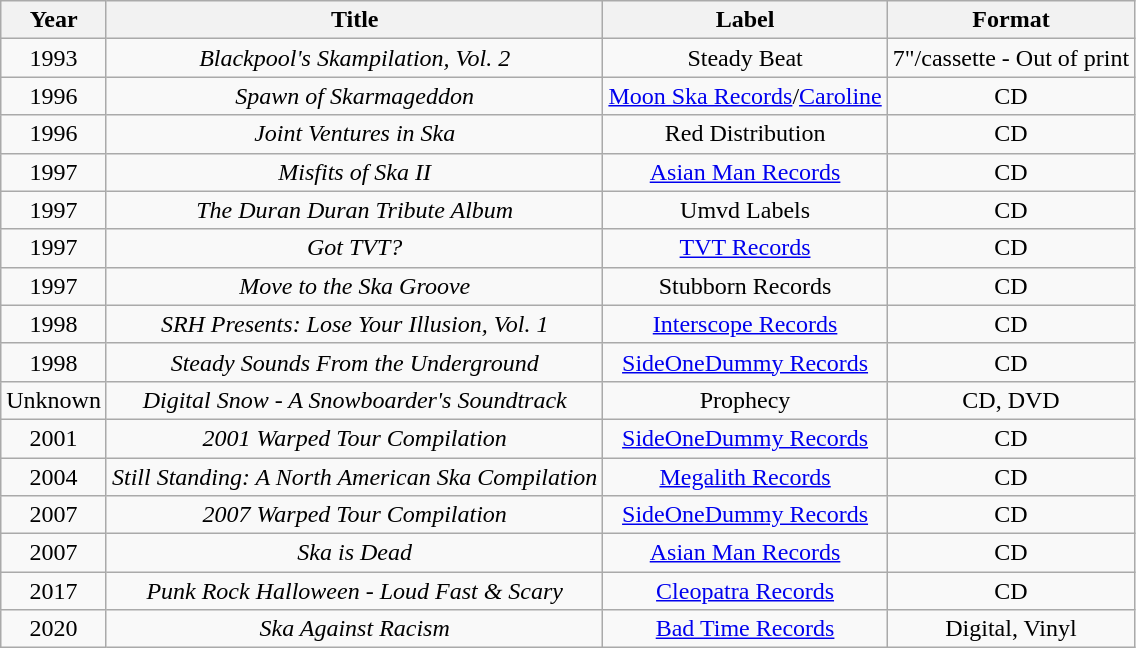<table class="wikitable" Style="text-align:center">
<tr>
<th>Year</th>
<th>Title</th>
<th>Label</th>
<th>Format</th>
</tr>
<tr>
<td>1993</td>
<td><em>Blackpool's Skampilation, Vol. 2</em></td>
<td>Steady Beat</td>
<td>7"/cassette - Out of print</td>
</tr>
<tr>
<td>1996</td>
<td><em>Spawn of Skarmageddon</em></td>
<td><a href='#'>Moon Ska Records</a>/<a href='#'>Caroline</a></td>
<td>CD</td>
</tr>
<tr>
<td>1996</td>
<td><em>Joint Ventures in Ska</em></td>
<td>Red Distribution</td>
<td>CD</td>
</tr>
<tr>
<td>1997</td>
<td><em>Misfits of Ska II</em></td>
<td><a href='#'>Asian Man Records</a></td>
<td>CD</td>
</tr>
<tr>
<td>1997</td>
<td><em>The Duran Duran Tribute Album</em></td>
<td>Umvd Labels</td>
<td>CD</td>
</tr>
<tr>
<td>1997</td>
<td><em>Got TVT?</em></td>
<td><a href='#'>TVT Records</a></td>
<td>CD</td>
</tr>
<tr>
<td>1997</td>
<td><em>Move to the Ska Groove</em></td>
<td>Stubborn Records</td>
<td>CD</td>
</tr>
<tr>
<td>1998</td>
<td><em>SRH Presents: Lose Your Illusion, Vol. 1</em></td>
<td><a href='#'>Interscope Records</a></td>
<td>CD</td>
</tr>
<tr>
<td>1998</td>
<td><em>Steady Sounds From the Underground</em></td>
<td><a href='#'>SideOneDummy Records</a></td>
<td>CD</td>
</tr>
<tr>
<td>Unknown</td>
<td><em>Digital Snow - A Snowboarder's Soundtrack</em></td>
<td>Prophecy</td>
<td>CD, DVD</td>
</tr>
<tr>
<td>2001</td>
<td><em>2001 Warped Tour Compilation</em></td>
<td><a href='#'>SideOneDummy Records</a></td>
<td>CD</td>
</tr>
<tr>
<td>2004</td>
<td><em>Still Standing: A North American Ska Compilation</em></td>
<td><a href='#'>Megalith Records</a></td>
<td>CD</td>
</tr>
<tr>
<td>2007</td>
<td><em>2007 Warped Tour Compilation</em></td>
<td><a href='#'>SideOneDummy Records</a></td>
<td>CD</td>
</tr>
<tr>
<td>2007</td>
<td><em>Ska is Dead</em></td>
<td><a href='#'>Asian Man Records</a></td>
<td>CD</td>
</tr>
<tr>
<td>2017</td>
<td><em>Punk Rock Halloween - Loud Fast & Scary</em></td>
<td><a href='#'>Cleopatra Records</a></td>
<td>CD</td>
</tr>
<tr>
<td>2020</td>
<td><em>Ska Against Racism</em></td>
<td><a href='#'>Bad Time Records</a></td>
<td>Digital, Vinyl</td>
</tr>
</table>
